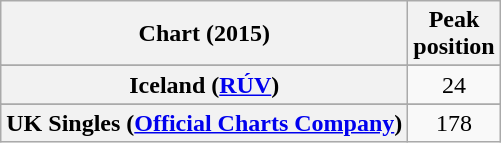<table class="wikitable sortable plainrowheaders" style="text-align:center;">
<tr>
<th scope="col">Chart (2015)</th>
<th scope="col">Peak<br>position</th>
</tr>
<tr>
</tr>
<tr>
</tr>
<tr>
</tr>
<tr>
</tr>
<tr>
</tr>
<tr>
<th scope="row">Iceland (<a href='#'>RÚV</a>)</th>
<td>24</td>
</tr>
<tr>
</tr>
<tr>
</tr>
<tr>
</tr>
<tr>
<th scope="row">UK Singles (<a href='#'>Official Charts Company</a>)</th>
<td>178</td>
</tr>
</table>
